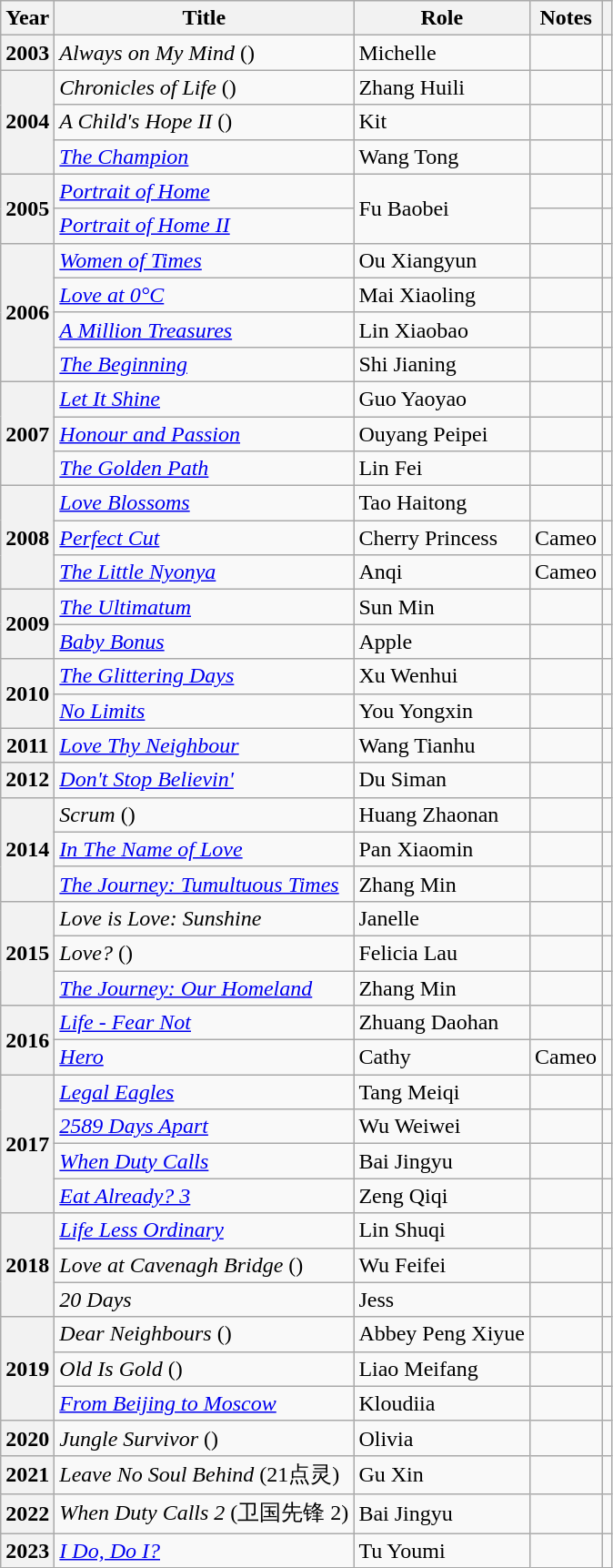<table class="wikitable sortable plainrowheaders">
<tr>
<th scope="col">Year</th>
<th scope="col">Title</th>
<th scope="col">Role</th>
<th scope="col" class="unsortable">Notes</th>
<th scope="col" class="unsortable"></th>
</tr>
<tr>
<th scope="row" rowspan="1">2003</th>
<td><em>Always on My Mind</em> ()</td>
<td>Michelle</td>
<td></td>
<td></td>
</tr>
<tr>
<th scope="row" rowspan="3">2004</th>
<td><em>Chronicles of Life</em> ()</td>
<td>Zhang Huili</td>
<td></td>
<td></td>
</tr>
<tr>
<td><em>A Child's Hope II</em> ()</td>
<td>Kit</td>
<td></td>
<td></td>
</tr>
<tr>
<td><em><a href='#'>The Champion</a></em></td>
<td>Wang Tong</td>
<td></td>
<td></td>
</tr>
<tr>
<th scope="row" rowspan="2">2005</th>
<td><em><a href='#'>Portrait of Home</a></em></td>
<td rowspan="2">Fu Baobei</td>
<td></td>
<td></td>
</tr>
<tr>
<td><em><a href='#'>Portrait of Home II</a></em></td>
<td></td>
<td></td>
</tr>
<tr>
<th scope="row" rowspan="4">2006</th>
<td><em><a href='#'>Women of Times</a></em></td>
<td>Ou Xiangyun</td>
<td></td>
<td></td>
</tr>
<tr>
<td><em><a href='#'>Love at 0°C</a></em></td>
<td>Mai Xiaoling</td>
<td></td>
<td></td>
</tr>
<tr>
<td><em><a href='#'>A Million Treasures</a></em></td>
<td>Lin Xiaobao</td>
<td></td>
<td></td>
</tr>
<tr>
<td><em><a href='#'>The Beginning</a></em></td>
<td>Shi Jianing</td>
<td></td>
<td></td>
</tr>
<tr>
<th scope="row" rowspan="3">2007</th>
<td><em><a href='#'>Let It Shine</a></em></td>
<td>Guo Yaoyao</td>
<td></td>
<td></td>
</tr>
<tr>
<td><em><a href='#'>Honour and Passion</a></em></td>
<td>Ouyang Peipei</td>
<td></td>
<td></td>
</tr>
<tr>
<td><em><a href='#'>The Golden Path</a></em></td>
<td>Lin Fei</td>
<td></td>
<td></td>
</tr>
<tr>
<th scope="row" rowspan="3">2008</th>
<td><em><a href='#'>Love Blossoms</a></em></td>
<td>Tao Haitong</td>
<td></td>
<td></td>
</tr>
<tr>
<td><em><a href='#'>Perfect Cut</a></em></td>
<td>Cherry Princess</td>
<td>Cameo</td>
<td></td>
</tr>
<tr>
<td><em><a href='#'>The Little Nyonya</a></em></td>
<td>Anqi</td>
<td>Cameo</td>
<td></td>
</tr>
<tr>
<th scope="row" rowspan="2">2009</th>
<td><em><a href='#'>The Ultimatum</a></em></td>
<td>Sun Min</td>
<td></td>
<td></td>
</tr>
<tr>
<td><em><a href='#'>Baby Bonus</a></em></td>
<td>Apple</td>
<td></td>
<td></td>
</tr>
<tr>
<th scope="row" rowspan="2">2010</th>
<td><em><a href='#'>The Glittering Days</a></em></td>
<td>Xu Wenhui</td>
<td></td>
<td></td>
</tr>
<tr>
<td><em><a href='#'>No Limits</a></em></td>
<td>You Yongxin</td>
<td></td>
<td></td>
</tr>
<tr>
<th scope="row" rowspan="1">2011</th>
<td><em><a href='#'>Love Thy Neighbour</a></em></td>
<td>Wang Tianhu</td>
<td></td>
<td></td>
</tr>
<tr>
<th scope="row" rowspan="1">2012</th>
<td><em><a href='#'>Don't Stop Believin'</a></em></td>
<td>Du Siman</td>
<td></td>
<td></td>
</tr>
<tr>
<th scope="row" rowspan="3">2014</th>
<td><em>Scrum</em> ()</td>
<td>Huang Zhaonan</td>
<td></td>
<td></td>
</tr>
<tr>
<td><em><a href='#'>In The Name of Love</a></em></td>
<td>Pan Xiaomin</td>
<td></td>
<td></td>
</tr>
<tr>
<td><em><a href='#'>The Journey: Tumultuous Times</a></em></td>
<td>Zhang Min</td>
<td></td>
<td></td>
</tr>
<tr>
<th scope="row" rowspan="3">2015</th>
<td><em>Love is Love: Sunshine</em></td>
<td>Janelle</td>
<td></td>
<td></td>
</tr>
<tr>
<td><em>Love?</em> ()</td>
<td>Felicia Lau</td>
<td></td>
<td></td>
</tr>
<tr>
<td><em><a href='#'>The Journey: Our Homeland</a></em></td>
<td>Zhang Min</td>
<td></td>
<td></td>
</tr>
<tr>
<th scope="row" rowspan="2">2016</th>
<td><em><a href='#'>Life - Fear Not</a></em></td>
<td>Zhuang Daohan</td>
<td></td>
<td></td>
</tr>
<tr>
<td><em><a href='#'>Hero</a></em></td>
<td>Cathy</td>
<td>Cameo</td>
<td></td>
</tr>
<tr>
<th scope="row" rowspan="4">2017</th>
<td><em><a href='#'>Legal Eagles</a></em></td>
<td>Tang Meiqi</td>
<td></td>
<td></td>
</tr>
<tr>
<td><em><a href='#'>2589 Days Apart</a></em></td>
<td>Wu Weiwei</td>
<td></td>
<td></td>
</tr>
<tr>
<td><em> <a href='#'>When Duty Calls</a>  </em></td>
<td>Bai Jingyu</td>
<td></td>
<td></td>
</tr>
<tr>
<td><em><a href='#'>Eat Already? 3</a></em></td>
<td>Zeng Qiqi</td>
<td></td>
<td></td>
</tr>
<tr>
<th scope="row" rowspan="3">2018</th>
<td><em><a href='#'>Life Less Ordinary</a></em></td>
<td>Lin Shuqi</td>
<td></td>
<td></td>
</tr>
<tr>
<td><em>Love at Cavenagh Bridge</em> ()</td>
<td>Wu Feifei</td>
<td></td>
<td></td>
</tr>
<tr>
<td><em>20 Days</em></td>
<td>Jess</td>
<td></td>
<td></td>
</tr>
<tr>
<th scope="row" rowspan="3">2019</th>
<td><em>Dear Neighbours</em> ()</td>
<td>Abbey Peng Xiyue</td>
<td></td>
<td></td>
</tr>
<tr>
<td><em>Old Is Gold</em> ()</td>
<td>Liao Meifang</td>
<td></td>
<td></td>
</tr>
<tr>
<td><em><a href='#'>From Beijing to Moscow</a></em></td>
<td>Kloudiia</td>
<td></td>
<td></td>
</tr>
<tr>
<th scope="row" rowspan="1">2020</th>
<td><em>Jungle Survivor</em> ()</td>
<td>Olivia</td>
<td></td>
<td></td>
</tr>
<tr>
<th scope="row" rowspan="1">2021</th>
<td><em>Leave No Soul Behind</em> (21点灵)</td>
<td>Gu Xin</td>
<td></td>
<td></td>
</tr>
<tr>
<th scope="row" rowspan="1">2022</th>
<td><em>When Duty Calls 2</em> (卫国先锋 2)</td>
<td>Bai Jingyu</td>
<td></td>
<td></td>
</tr>
<tr>
<th scope="row" rowspan="1">2023</th>
<td><em><a href='#'>I Do, Do I?</a></em></td>
<td>Tu Youmi</td>
<td></td>
<td></td>
</tr>
</table>
